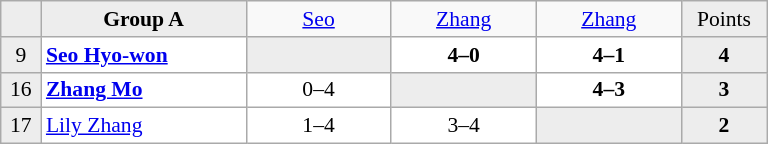<table class="wikitable" style="font-size:90%">
<tr style="text-align:center;">
<td style="background-color:#ededed;" width="20"></td>
<td style="background-color:#ededed;" width="130" style="text-align:center;"><strong>Group A</strong></td>
<td width="90"> <a href='#'>Seo</a></td>
<td width="90"> <a href='#'>Zhang</a></td>
<td width="90"> <a href='#'>Zhang</a></td>
<td style="background-color:#ededed;" width="50">Points</td>
</tr>
<tr style="text-align:center;background-color:#ffffff;">
<td style="background-color:#ededed;">9</td>
<td style="text-align:left;"> <strong><a href='#'>Seo Hyo-won</a></strong></td>
<td style="background-color:#ededed;"></td>
<td><strong>4–0</strong></td>
<td><strong>4–1</strong></td>
<td style="background-color:#ededed;"><strong>4</strong></td>
</tr>
<tr style="text-align:center;background-color:#ffffff;">
<td style="background-color:#ededed;">16</td>
<td style="text-align:left;"> <strong><a href='#'>Zhang Mo</a></strong></td>
<td>0–4</td>
<td style="background-color:#ededed;"></td>
<td><strong>4–3</strong></td>
<td style="background-color:#ededed;"><strong>3</strong></td>
</tr>
<tr style="text-align:center;background-color:#ffffff;">
<td style="background-color:#ededed;">17</td>
<td style="text-align:left;"> <a href='#'>Lily Zhang</a></td>
<td>1–4</td>
<td>3–4</td>
<td style="background-color:#ededed;"></td>
<td style="background-color:#ededed;"><strong>2</strong></td>
</tr>
</table>
